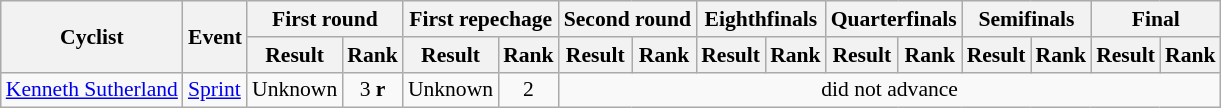<table class=wikitable style="font-size:90%">
<tr>
<th rowspan=2>Cyclist</th>
<th rowspan=2>Event</th>
<th colspan=2>First round</th>
<th colspan=2>First repechage</th>
<th colspan=2>Second round</th>
<th colspan=2>Eighthfinals</th>
<th colspan=2>Quarterfinals</th>
<th colspan=2>Semifinals</th>
<th colspan=2>Final</th>
</tr>
<tr>
<th>Result</th>
<th>Rank</th>
<th>Result</th>
<th>Rank</th>
<th>Result</th>
<th>Rank</th>
<th>Result</th>
<th>Rank</th>
<th>Result</th>
<th>Rank</th>
<th>Result</th>
<th>Rank</th>
<th>Result</th>
<th>Rank</th>
</tr>
<tr>
<td><a href='#'>Kenneth Sutherland</a></td>
<td><a href='#'>Sprint</a></td>
<td align=center>Unknown</td>
<td align=center>3 <strong>r</strong></td>
<td align=center>Unknown</td>
<td align=center>2</td>
<td align=center colspan=10>did not advance</td>
</tr>
</table>
